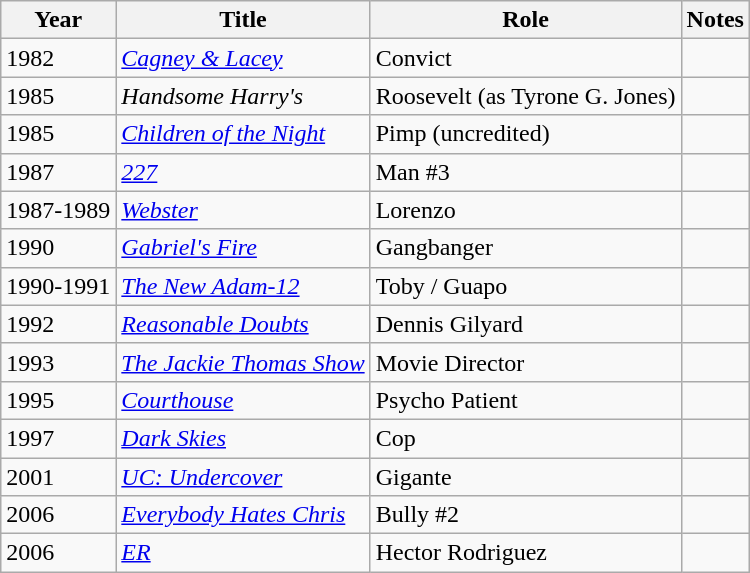<table class="wikitable sortable">
<tr>
<th>Year</th>
<th>Title</th>
<th>Role</th>
<th class="unsortable">Notes</th>
</tr>
<tr>
<td>1982</td>
<td><em><a href='#'>Cagney & Lacey</a></em></td>
<td>Convict</td>
<td></td>
</tr>
<tr>
<td>1985</td>
<td><em>Handsome Harry's</em></td>
<td>Roosevelt (as Tyrone G. Jones)</td>
<td></td>
</tr>
<tr>
<td>1985</td>
<td><em><a href='#'>Children of the Night</a></em></td>
<td>Pimp (uncredited)</td>
<td></td>
</tr>
<tr>
<td>1987</td>
<td><em><a href='#'>227</a></em></td>
<td>Man #3</td>
<td></td>
</tr>
<tr>
<td>1987-1989</td>
<td><em><a href='#'>Webster</a></em></td>
<td>Lorenzo</td>
<td></td>
</tr>
<tr>
<td>1990</td>
<td><em><a href='#'>Gabriel's Fire</a></em></td>
<td>Gangbanger</td>
<td></td>
</tr>
<tr>
<td>1990-1991</td>
<td><em><a href='#'>The New Adam-12</a></em></td>
<td>Toby / Guapo</td>
<td></td>
</tr>
<tr>
<td>1992</td>
<td><em><a href='#'>Reasonable Doubts</a></em></td>
<td>Dennis Gilyard</td>
<td></td>
</tr>
<tr>
<td>1993</td>
<td><em><a href='#'>The Jackie Thomas Show</a></em></td>
<td>Movie Director</td>
<td></td>
</tr>
<tr>
<td>1995</td>
<td><em><a href='#'>Courthouse</a></em></td>
<td>Psycho Patient</td>
<td></td>
</tr>
<tr>
<td>1997</td>
<td><em><a href='#'>Dark Skies</a></em></td>
<td>Cop</td>
<td></td>
</tr>
<tr>
<td>2001</td>
<td><em><a href='#'>UC: Undercover</a></em></td>
<td>Gigante</td>
<td></td>
</tr>
<tr>
<td>2006</td>
<td><em><a href='#'>Everybody Hates Chris</a></em></td>
<td>Bully #2</td>
<td></td>
</tr>
<tr>
<td>2006</td>
<td><em><a href='#'>ER</a></em></td>
<td>Hector Rodriguez</td>
<td></td>
</tr>
</table>
